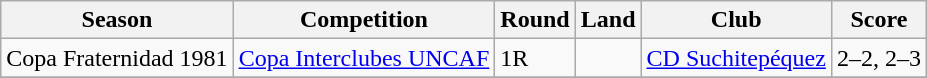<table class="wikitable">
<tr>
<th>Season</th>
<th>Competition</th>
<th>Round</th>
<th>Land</th>
<th>Club</th>
<th>Score</th>
</tr>
<tr>
<td>Copa Fraternidad 1981</td>
<td><a href='#'>Copa Interclubes UNCAF</a></td>
<td>1R</td>
<td></td>
<td><a href='#'>CD Suchitepéquez</a></td>
<td>2–2, 2–3</td>
</tr>
<tr>
</tr>
</table>
